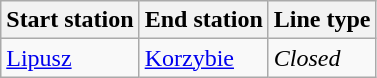<table class="wikitable">
<tr>
<th>Start station</th>
<th>End station</th>
<th>Line type</th>
</tr>
<tr>
<td><a href='#'>Lipusz</a></td>
<td><a href='#'>Korzybie</a></td>
<td><em>Closed</em></td>
</tr>
</table>
